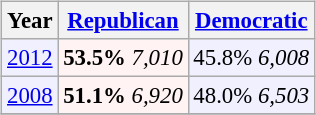<table class="wikitable" align="right" style="margin: 1em 1em 1em 1em; font-size: 95%;">
<tr>
<th>Year</th>
<th><a href='#'>Republican</a></th>
<th><a href='#'>Democratic</a></th>
</tr>
<tr>
<td align="center" bgcolor="#f0f0ff"><a href='#'>2012</a></td>
<td align="center" bgcolor="#fff3f3"><strong>53.5%</strong> <em>7,010</em></td>
<td align="center" bgcolor="#f0f0ff">45.8% <em>6,008</em></td>
</tr>
<tr>
<td align="center" bgcolor="#f0f0ff"><a href='#'>2008</a></td>
<td align="center" bgcolor="#fff3f3"><strong>51.1%</strong> <em>6,920</em></td>
<td align="center" bgcolor="#f0f0ff">48.0% <em>6,503</em></td>
</tr>
<tr>
</tr>
</table>
